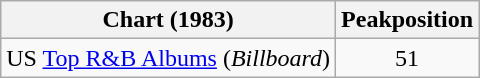<table class="wikitable">
<tr>
<th>Chart (1983)</th>
<th>Peakposition</th>
</tr>
<tr>
<td>US <a href='#'>Top R&B Albums</a> (<em>Billboard</em>)</td>
<td align="center">51</td>
</tr>
</table>
